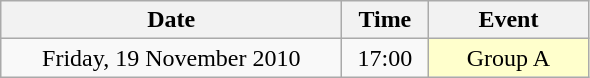<table class = "wikitable" style="text-align:center;">
<tr>
<th width=220>Date</th>
<th width=50>Time</th>
<th width=100>Event</th>
</tr>
<tr>
<td>Friday, 19 November 2010</td>
<td>17:00</td>
<td bgcolor=ffffcc>Group A</td>
</tr>
</table>
